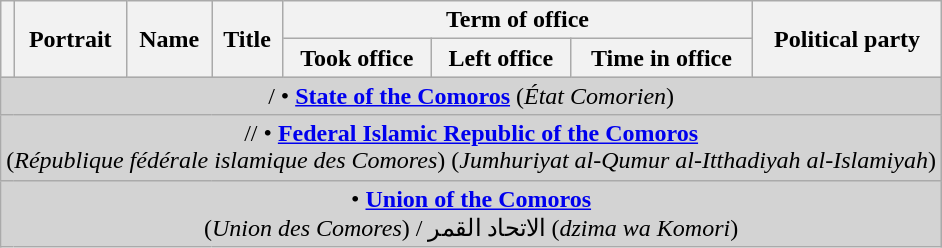<table class="wikitable">
<tr>
<th rowspan=2></th>
<th rowspan=2>Portrait</th>
<th rowspan=2>Name<br></th>
<th rowspan=2>Title</th>
<th colspan=3>Term of office</th>
<th rowspan=2>Political party</th>
</tr>
<tr>
<th>Took office</th>
<th>Left office</th>
<th>Time in office</th>
</tr>
<tr align=center>
<td colspan="8" bgcolor="lightgrey">/ • <strong><a href='#'>State of the Comoros</a></strong> (<em>État Comorien</em>)<br>


</td>
</tr>
<tr align=center>
<td colspan="8" bgcolor="lightgrey">// • <strong><a href='#'>Federal Islamic Republic of the Comoros</a></strong><br>(<em>République fédérale islamique des Comores</em>) (<em>Jumhuriyat al-Qumur al-Itthadiyah al-Islamiyah</em>)<br>









</td>
</tr>
<tr align=center>
<td colspan="8" bgcolor="lightgrey"> • <strong><a href='#'>Union of the Comoros</a></strong><br>(<em>Union des Comores</em>) / الاتحاد القمر (<em>dzima wa Komori</em>)<br>






</td>
</tr>
</table>
